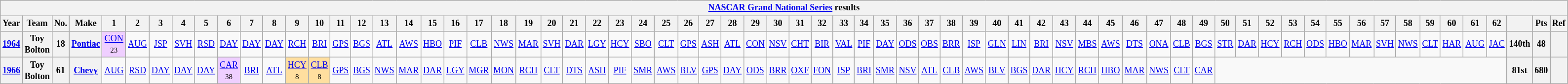<table class="wikitable" style="text-align:center; font-size:75%">
<tr>
<th colspan="69"><a href='#'>NASCAR Grand National Series</a> results</th>
</tr>
<tr>
<th>Year</th>
<th>Team</th>
<th>No.</th>
<th>Make</th>
<th>1</th>
<th>2</th>
<th>3</th>
<th>4</th>
<th>5</th>
<th>6</th>
<th>7</th>
<th>8</th>
<th>9</th>
<th>10</th>
<th>11</th>
<th>12</th>
<th>13</th>
<th>14</th>
<th>15</th>
<th>16</th>
<th>17</th>
<th>18</th>
<th>19</th>
<th>20</th>
<th>21</th>
<th>22</th>
<th>23</th>
<th>24</th>
<th>25</th>
<th>26</th>
<th>27</th>
<th>28</th>
<th>29</th>
<th>30</th>
<th>31</th>
<th>32</th>
<th>33</th>
<th>34</th>
<th>35</th>
<th>36</th>
<th>37</th>
<th>38</th>
<th>39</th>
<th>40</th>
<th>41</th>
<th>42</th>
<th>43</th>
<th>44</th>
<th>45</th>
<th>46</th>
<th>47</th>
<th>48</th>
<th>49</th>
<th>50</th>
<th>51</th>
<th>52</th>
<th>53</th>
<th>54</th>
<th>55</th>
<th>56</th>
<th>57</th>
<th>58</th>
<th>59</th>
<th>60</th>
<th>61</th>
<th>62</th>
<th></th>
<th>Pts</th>
<th>Ref</th>
</tr>
<tr>
<th><a href='#'>1964</a></th>
<th>Toy Bolton</th>
<th>18</th>
<th><a href='#'>Pontiac</a></th>
<td style="background:#EFCFFF;"><a href='#'>CON</a><br><small>23</small></td>
<td><a href='#'>AUG</a></td>
<td><a href='#'>JSP</a></td>
<td><a href='#'>SVH</a></td>
<td><a href='#'>RSD</a></td>
<td><a href='#'>DAY</a></td>
<td><a href='#'>DAY</a></td>
<td><a href='#'>DAY</a></td>
<td><a href='#'>RCH</a></td>
<td><a href='#'>BRI</a></td>
<td><a href='#'>GPS</a></td>
<td><a href='#'>BGS</a></td>
<td><a href='#'>ATL</a></td>
<td><a href='#'>AWS</a></td>
<td><a href='#'>HBO</a></td>
<td><a href='#'>PIF</a></td>
<td><a href='#'>CLB</a></td>
<td><a href='#'>NWS</a></td>
<td><a href='#'>MAR</a></td>
<td><a href='#'>SVH</a></td>
<td><a href='#'>DAR</a></td>
<td><a href='#'>LGY</a></td>
<td><a href='#'>HCY</a></td>
<td><a href='#'>SBO</a></td>
<td><a href='#'>CLT</a></td>
<td><a href='#'>GPS</a></td>
<td><a href='#'>ASH</a></td>
<td><a href='#'>ATL</a></td>
<td><a href='#'>CON</a></td>
<td><a href='#'>NSV</a></td>
<td><a href='#'>CHT</a></td>
<td><a href='#'>BIR</a></td>
<td><a href='#'>VAL</a></td>
<td><a href='#'>PIF</a></td>
<td><a href='#'>DAY</a></td>
<td><a href='#'>ODS</a></td>
<td><a href='#'>OBS</a></td>
<td><a href='#'>BRR</a></td>
<td><a href='#'>ISP</a></td>
<td><a href='#'>GLN</a></td>
<td><a href='#'>LIN</a></td>
<td><a href='#'>BRI</a></td>
<td><a href='#'>NSV</a></td>
<td><a href='#'>MBS</a></td>
<td><a href='#'>AWS</a></td>
<td><a href='#'>DTS</a></td>
<td><a href='#'>ONA</a></td>
<td><a href='#'>CLB</a></td>
<td><a href='#'>BGS</a></td>
<td><a href='#'>STR</a></td>
<td><a href='#'>DAR</a></td>
<td><a href='#'>HCY</a></td>
<td><a href='#'>RCH</a></td>
<td><a href='#'>ODS</a></td>
<td><a href='#'>HBO</a></td>
<td><a href='#'>MAR</a></td>
<td><a href='#'>SVH</a></td>
<td><a href='#'>NWS</a></td>
<td><a href='#'>CLT</a></td>
<td><a href='#'>HAR</a></td>
<td><a href='#'>AUG</a></td>
<td><a href='#'>JAC</a></td>
<th>140th</th>
<th>48</th>
<th></th>
</tr>
<tr>
<th><a href='#'>1966</a></th>
<th>Toy Bolton</th>
<th>61</th>
<th><a href='#'>Chevy</a></th>
<td><a href='#'>AUG</a></td>
<td><a href='#'>RSD</a></td>
<td><a href='#'>DAY</a></td>
<td><a href='#'>DAY</a></td>
<td><a href='#'>DAY</a></td>
<td style="background:#EFCFFF;"><a href='#'>CAR</a><br><small>38</small></td>
<td><a href='#'>BRI</a></td>
<td><a href='#'>ATL</a></td>
<td style="background:#FFDF9F;"><a href='#'>HCY</a><br><small>8</small></td>
<td style="background:#FFDF9F;"><a href='#'>CLB</a><br><small>8</small></td>
<td><a href='#'>GPS</a></td>
<td><a href='#'>BGS</a></td>
<td><a href='#'>NWS</a></td>
<td><a href='#'>MAR</a></td>
<td><a href='#'>DAR</a></td>
<td><a href='#'>LGY</a></td>
<td><a href='#'>MGR</a></td>
<td><a href='#'>MON</a></td>
<td><a href='#'>RCH</a></td>
<td><a href='#'>CLT</a></td>
<td><a href='#'>DTS</a></td>
<td><a href='#'>ASH</a></td>
<td><a href='#'>PIF</a></td>
<td><a href='#'>SMR</a></td>
<td><a href='#'>AWS</a></td>
<td><a href='#'>BLV</a></td>
<td><a href='#'>GPS</a></td>
<td><a href='#'>DAY</a></td>
<td><a href='#'>ODS</a></td>
<td><a href='#'>BRR</a></td>
<td><a href='#'>OXF</a></td>
<td><a href='#'>FON</a></td>
<td><a href='#'>ISP</a></td>
<td><a href='#'>BRI</a></td>
<td><a href='#'>SMR</a></td>
<td><a href='#'>NSV</a></td>
<td><a href='#'>ATL</a></td>
<td><a href='#'>CLB</a></td>
<td><a href='#'>AWS</a></td>
<td><a href='#'>BLV</a></td>
<td><a href='#'>BGS</a></td>
<td><a href='#'>DAR</a></td>
<td><a href='#'>HCY</a></td>
<td><a href='#'>RCH</a></td>
<td><a href='#'>HBO</a></td>
<td><a href='#'>MAR</a></td>
<td><a href='#'>NWS</a></td>
<td><a href='#'>CLT</a></td>
<td><a href='#'>CAR</a></td>
<td colspan=13></td>
<th>81st</th>
<th>680</th>
<th></th>
</tr>
</table>
